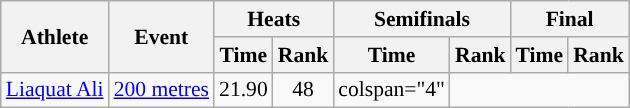<table class=wikitable style="font-size:90%;">
<tr>
<th rowspan=2>Athlete</th>
<th rowspan=2>Event</th>
<th colspan=2>Heats</th>
<th colspan=2>Semifinals</th>
<th colspan=2>Final</th>
</tr>
<tr>
<th>Time</th>
<th>Rank</th>
<th>Time</th>
<th>Rank</th>
<th>Time</th>
<th>Rank</th>
</tr>
<tr>
<td><a href='#'>Liaquat Ali</a></td>
<td><a href='#'>200 metres</a></td>
<td align="center">21.90</td>
<td align="center">48</td>
<td>colspan="4" </td>
</tr>
</table>
